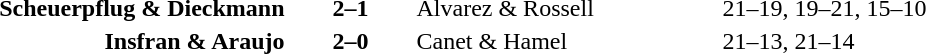<table>
<tr>
<th width=200></th>
<th width=80></th>
<th width=200></th>
<th width=220></th>
</tr>
<tr>
<td align=right><strong>Scheuerpflug & Dieckmann</strong></td>
<td align=center><strong>2–1</strong></td>
<td align=left>Alvarez & Rossell</td>
<td>21–19, 19–21, 15–10</td>
</tr>
<tr>
<td align=right><strong>Insfran & Araujo</strong></td>
<td align=center><strong>2–0</strong></td>
<td align=left>Canet & Hamel</td>
<td>21–13, 21–14</td>
</tr>
</table>
